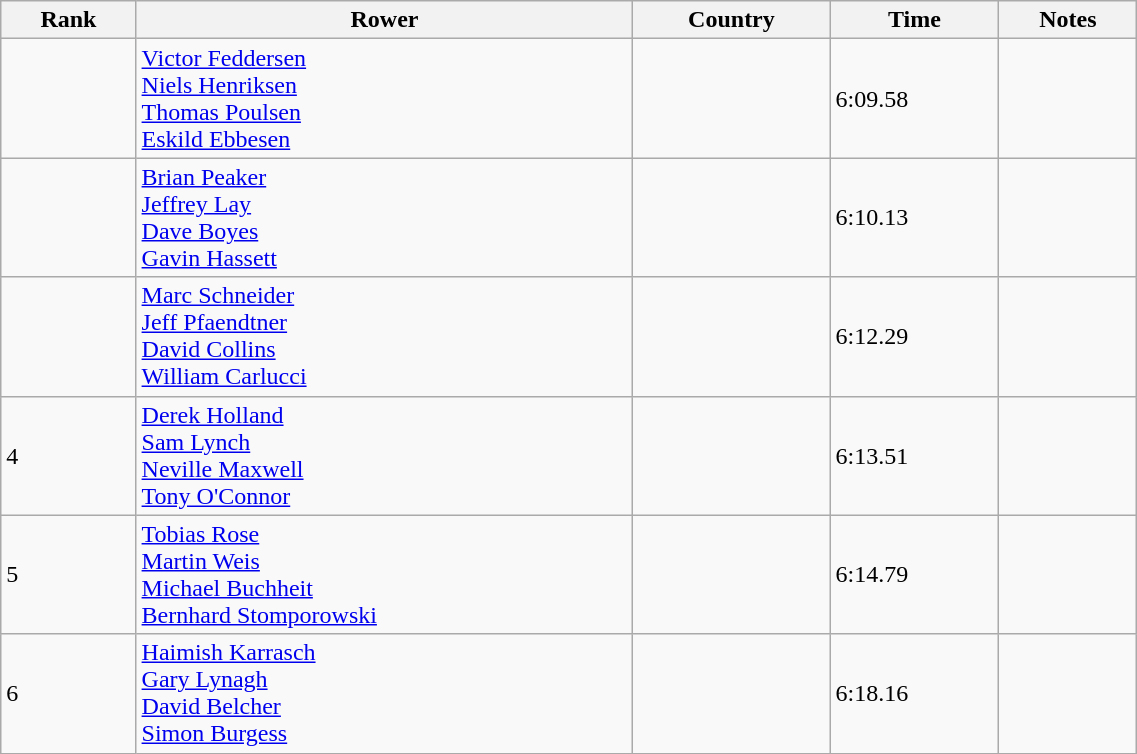<table class="wikitable sortable" width=60%>
<tr>
<th>Rank</th>
<th>Rower</th>
<th>Country</th>
<th>Time</th>
<th>Notes</th>
</tr>
<tr>
<td></td>
<td><a href='#'>Victor Feddersen</a><br><a href='#'>Niels Henriksen</a><br><a href='#'>Thomas Poulsen</a><br><a href='#'>Eskild Ebbesen</a></td>
<td></td>
<td>6:09.58</td>
<td></td>
</tr>
<tr>
<td></td>
<td><a href='#'>Brian Peaker</a><br><a href='#'>Jeffrey Lay</a><br><a href='#'>Dave Boyes</a><br><a href='#'>Gavin Hassett</a></td>
<td></td>
<td>6:10.13</td>
<td></td>
</tr>
<tr>
<td></td>
<td><a href='#'>Marc Schneider</a><br><a href='#'>Jeff Pfaendtner</a><br><a href='#'>David Collins</a><br><a href='#'>William Carlucci</a></td>
<td></td>
<td>6:12.29</td>
<td></td>
</tr>
<tr>
<td>4</td>
<td><a href='#'>Derek Holland</a><br><a href='#'>Sam Lynch</a><br><a href='#'>Neville Maxwell</a><br><a href='#'>Tony O'Connor</a></td>
<td></td>
<td>6:13.51</td>
<td></td>
</tr>
<tr>
<td>5</td>
<td><a href='#'>Tobias Rose</a><br><a href='#'>Martin Weis</a><br><a href='#'>Michael Buchheit</a><br><a href='#'>Bernhard Stomporowski</a></td>
<td></td>
<td>6:14.79</td>
<td></td>
</tr>
<tr>
<td>6</td>
<td><a href='#'>Haimish Karrasch</a><br><a href='#'>Gary Lynagh</a><br><a href='#'>David Belcher</a><br><a href='#'>Simon Burgess</a></td>
<td></td>
<td>6:18.16</td>
<td></td>
</tr>
</table>
